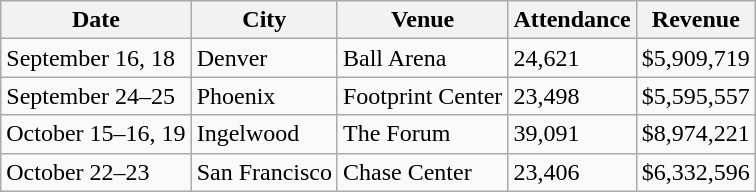<table class="wikitable">
<tr>
<th>Date</th>
<th><strong>City</strong></th>
<th><strong>Venue</strong></th>
<th><strong>Attendance</strong></th>
<th>Revenue</th>
</tr>
<tr>
<td>September 16, 18</td>
<td>Denver</td>
<td>Ball Arena</td>
<td>24,621</td>
<td>$5,909,719</td>
</tr>
<tr>
<td>September 24–25</td>
<td>Phoenix</td>
<td>Footprint Center</td>
<td>23,498</td>
<td>$5,595,557</td>
</tr>
<tr>
<td>October 15–16, 19</td>
<td>Ingelwood</td>
<td>The Forum</td>
<td>39,091</td>
<td>$8,974,221</td>
</tr>
<tr>
<td>October 22–23</td>
<td>San Francisco</td>
<td>Chase Center</td>
<td>23,406</td>
<td>$6,332,596</td>
</tr>
</table>
